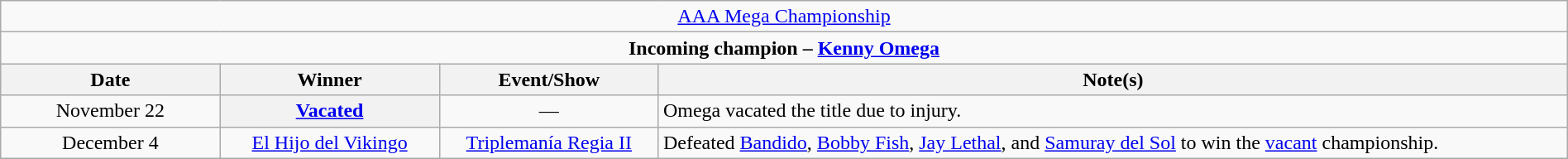<table class="wikitable" style="text-align:center; width:100%;">
<tr>
<td colspan="4" style="text-align: center;"><a href='#'>AAA Mega Championship</a></td>
</tr>
<tr>
<td colspan="4" style="text-align: center;"><strong>Incoming champion – <a href='#'>Kenny Omega</a></strong></td>
</tr>
<tr>
<th width=14%>Date</th>
<th width=14%>Winner</th>
<th width=14%>Event/Show</th>
<th width=58%>Note(s)</th>
</tr>
<tr>
<td>November 22</td>
<th><a href='#'>Vacated</a></th>
<td>—</td>
<td align=left>Omega vacated the title due to injury.</td>
</tr>
<tr>
<td>December 4</td>
<td><a href='#'>El Hijo del Vikingo</a></td>
<td><a href='#'>Triplemanía Regia II</a></td>
<td align=left>Defeated <a href='#'>Bandido</a>, <a href='#'>Bobby Fish</a>, <a href='#'>Jay Lethal</a>, and <a href='#'>Samuray del Sol</a> to win the <a href='#'>vacant</a> championship.</td>
</tr>
</table>
